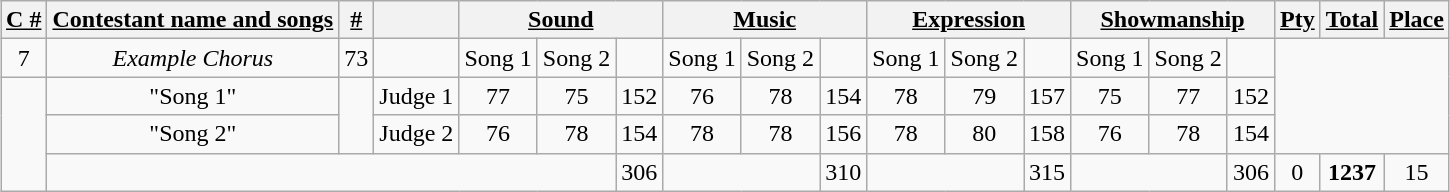<table class="wikitable" style="margin: 1em auto 1em auto;">
<tr>
<th scope="col"><u>C #</u></th>
<th scope="col"><u>Contestant name and songs</u></th>
<th scope="col"><u>#</u></th>
<th></th>
<th colspan="3" scope="col" style="text-align:center;"><u>Sound</u></th>
<th colspan="3" scope="col" style="text-align:center;"><u>Music</u></th>
<th colspan="3" scope="col" style="text-align:center;"><u>Expression</u></th>
<th colspan="3" scope="col" style="text-align:center;"><u>Showmanship</u></th>
<th scope="col"><u>Pty</u></th>
<th scope="col"><u>Total</u></th>
<th scope="col"><u>Place</u></th>
</tr>
<tr style="text-align:center;">
<td>7</td>
<td><em>Example Chorus</em></td>
<td>73</td>
<td></td>
<td>Song 1</td>
<td>Song 2</td>
<td></td>
<td>Song 1</td>
<td>Song 2</td>
<td></td>
<td>Song 1</td>
<td>Song 2</td>
<td></td>
<td>Song 1</td>
<td>Song 2</td>
<td></td>
</tr>
<tr style="text-align:center;">
<td rowspan="3"></td>
<td>"Song 1"</td>
<td rowspan="2"></td>
<td>Judge 1</td>
<td>77</td>
<td>75</td>
<td>152</td>
<td>76</td>
<td>78</td>
<td>154</td>
<td>78</td>
<td>79</td>
<td>157</td>
<td>75</td>
<td>77</td>
<td>152</td>
</tr>
<tr style="text-align:center;">
<td>"Song 2"</td>
<td>Judge 2</td>
<td>76</td>
<td>78</td>
<td>154</td>
<td>78</td>
<td>78</td>
<td>156</td>
<td>78</td>
<td>80</td>
<td>158</td>
<td>76</td>
<td>78</td>
<td>154</td>
</tr>
<tr style="text-align:center;">
<td colspan="5"></td>
<td>306</td>
<td colspan="2"></td>
<td>310</td>
<td colspan="2"></td>
<td>315</td>
<td colspan="2"></td>
<td>306</td>
<td>0</td>
<td><strong>1237</strong></td>
<td>15</td>
</tr>
</table>
